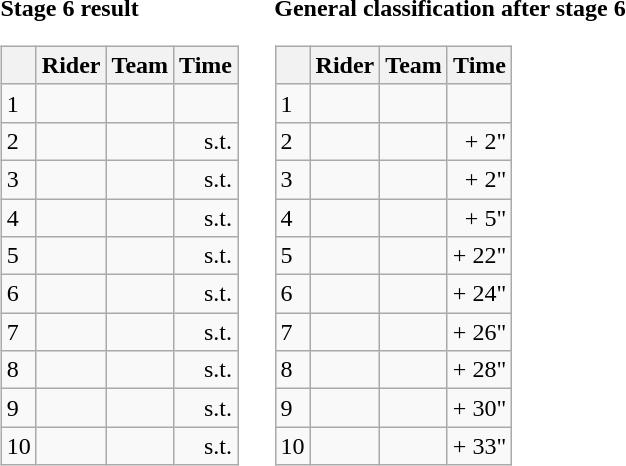<table>
<tr>
<td><strong>Stage 6 result</strong><br><table class="wikitable">
<tr>
<th></th>
<th>Rider</th>
<th>Team</th>
<th>Time</th>
</tr>
<tr>
<td>1</td>
<td></td>
<td></td>
<td align="right"></td>
</tr>
<tr>
<td>2</td>
<td> </td>
<td></td>
<td align="right">s.t.</td>
</tr>
<tr>
<td>3</td>
<td></td>
<td></td>
<td align="right">s.t.</td>
</tr>
<tr>
<td>4</td>
<td></td>
<td></td>
<td align="right">s.t.</td>
</tr>
<tr>
<td>5</td>
<td></td>
<td></td>
<td align="right">s.t.</td>
</tr>
<tr>
<td>6</td>
<td></td>
<td></td>
<td align="right">s.t.</td>
</tr>
<tr>
<td>7</td>
<td></td>
<td></td>
<td align="right">s.t.</td>
</tr>
<tr>
<td>8</td>
<td></td>
<td></td>
<td align="right">s.t.</td>
</tr>
<tr>
<td>9</td>
<td></td>
<td></td>
<td align="right">s.t.</td>
</tr>
<tr>
<td>10</td>
<td></td>
<td></td>
<td align="right">s.t.</td>
</tr>
</table>
</td>
<td></td>
<td><strong>General classification after stage 6</strong><br><table class="wikitable">
<tr>
<th></th>
<th>Rider</th>
<th>Team</th>
<th>Time</th>
</tr>
<tr>
<td>1</td>
<td> </td>
<td></td>
<td align="right"></td>
</tr>
<tr>
<td>2</td>
<td></td>
<td></td>
<td align="right">+ 2"</td>
</tr>
<tr>
<td>3</td>
<td></td>
<td></td>
<td align="right">+ 2"</td>
</tr>
<tr>
<td>4</td>
<td></td>
<td></td>
<td align="right">+ 5"</td>
</tr>
<tr>
<td>5</td>
<td></td>
<td></td>
<td align="right">+ 22"</td>
</tr>
<tr>
<td>6</td>
<td></td>
<td></td>
<td align="right">+ 24"</td>
</tr>
<tr>
<td>7</td>
<td></td>
<td></td>
<td align="right">+ 26"</td>
</tr>
<tr>
<td>8</td>
<td> </td>
<td></td>
<td align="right">+ 28"</td>
</tr>
<tr>
<td>9</td>
<td></td>
<td></td>
<td align="right">+ 30"</td>
</tr>
<tr>
<td>10</td>
<td></td>
<td></td>
<td align="right">+ 33"</td>
</tr>
</table>
</td>
</tr>
</table>
